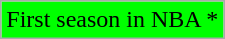<table class="wikitable">
<tr>
<td style="background-color:#00FF00;">First season in NBA *</td>
</tr>
</table>
